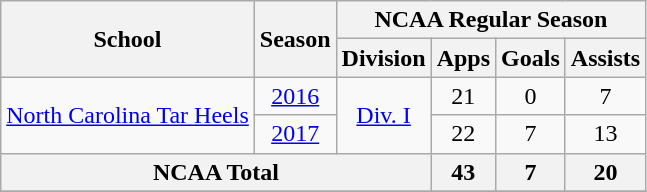<table class="wikitable" style="text-align: center;">
<tr>
<th rowspan="2">School</th>
<th rowspan="2">Season</th>
<th colspan="4">NCAA Regular Season</th>
</tr>
<tr>
<th>Division</th>
<th>Apps</th>
<th>Goals</th>
<th>Assists</th>
</tr>
<tr>
<td rowspan="2"><a href='#'>North Carolina Tar Heels</a></td>
<td><a href='#'>2016</a></td>
<td rowspan="2"><a href='#'>Div. I</a></td>
<td>21</td>
<td>0</td>
<td>7</td>
</tr>
<tr>
<td><a href='#'>2017</a></td>
<td>22</td>
<td>7</td>
<td>13</td>
</tr>
<tr>
<th colspan="3">NCAA Total</th>
<th>43</th>
<th>7</th>
<th>20</th>
</tr>
<tr>
</tr>
</table>
